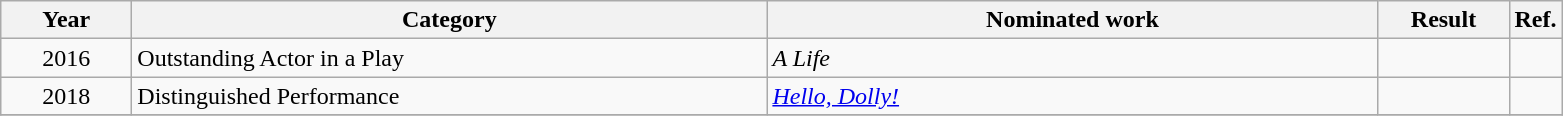<table class=wikitable>
<tr>
<th scope="col" style="width:5em;">Year</th>
<th scope="col" style="width:26em;">Category</th>
<th scope="col" style="width:25em;">Nominated work</th>
<th scope="col" style="width:5em;">Result</th>
<th>Ref.</th>
</tr>
<tr>
<td style="text-align:center;">2016</td>
<td>Outstanding Actor in a Play</td>
<td><em>A Life</em></td>
<td></td>
<td></td>
</tr>
<tr>
<td style="text-align:center;">2018</td>
<td>Distinguished Performance</td>
<td><em><a href='#'>Hello, Dolly!</a></em></td>
<td></td>
<td></td>
</tr>
<tr>
</tr>
</table>
